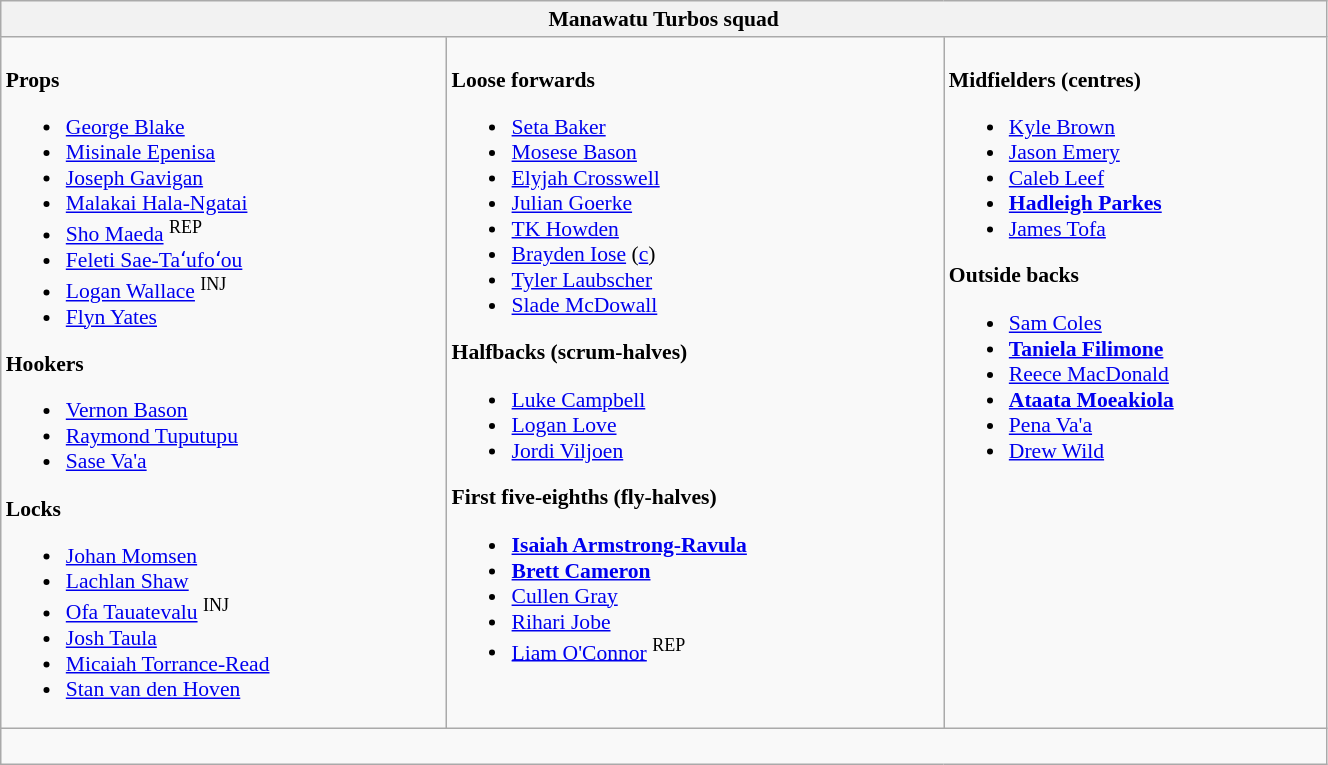<table class="wikitable" style="text-align:left; font-size:90%; width:70%">
<tr>
<th colspan="100%">Manawatu Turbos squad</th>
</tr>
<tr valign="top">
<td><br><strong>Props</strong><ul><li> <a href='#'>George Blake</a></li><li> <a href='#'>Misinale Epenisa</a></li><li> <a href='#'>Joseph Gavigan</a></li><li> <a href='#'>Malakai Hala-Ngatai</a></li><li> <a href='#'>Sho Maeda</a> <sup>REP</sup> </li><li> <a href='#'>Feleti Sae-Taʻufoʻou</a></li><li> <a href='#'>Logan Wallace</a> <sup>INJ</sup></li><li> <a href='#'>Flyn Yates</a></li></ul><strong>Hookers</strong><ul><li> <a href='#'>Vernon Bason</a></li><li> <a href='#'>Raymond Tuputupu</a></li><li> <a href='#'>Sase Va'a</a></li></ul><strong>Locks</strong><ul><li> <a href='#'>Johan Momsen</a></li><li> <a href='#'>Lachlan Shaw</a></li><li> <a href='#'>Ofa Tauatevalu</a> <sup>INJ</sup></li><li> <a href='#'>Josh Taula</a></li><li> <a href='#'>Micaiah Torrance-Read</a></li><li> <a href='#'>Stan van den Hoven</a></li></ul></td>
<td><br><strong>Loose forwards</strong><ul><li> <a href='#'>Seta Baker</a> </li><li> <a href='#'>Mosese Bason</a></li><li> <a href='#'>Elyjah Crosswell</a></li><li> <a href='#'>Julian Goerke</a></li><li> <a href='#'>TK Howden</a></li><li> <a href='#'>Brayden Iose</a> (<a href='#'>c</a>)</li><li> <a href='#'>Tyler Laubscher</a></li><li> <a href='#'>Slade McDowall</a></li></ul><strong>Halfbacks (scrum-halves)</strong><ul><li> <a href='#'>Luke Campbell</a></li><li> <a href='#'>Logan Love</a></li><li> <a href='#'>Jordi Viljoen</a></li></ul><strong>First five-eighths (fly-halves)</strong><ul><li> <strong><a href='#'>Isaiah Armstrong-Ravula</a></strong></li><li> <strong><a href='#'>Brett Cameron</a></strong></li><li> <a href='#'>Cullen Gray</a> </li><li> <a href='#'>Rihari Jobe</a></li><li> <a href='#'>Liam O'Connor</a> <sup>REP</sup> </li></ul></td>
<td><br><strong>Midfielders (centres)</strong><ul><li> <a href='#'>Kyle Brown</a></li><li> <a href='#'>Jason Emery</a></li><li> <a href='#'>Caleb Leef</a></li><li> <strong><a href='#'>Hadleigh Parkes</a></strong> </li><li> <a href='#'>James Tofa</a></li></ul><strong>Outside backs</strong><ul><li> <a href='#'>Sam Coles</a></li><li> <strong><a href='#'>Taniela Filimone</a></strong></li><li> <a href='#'>Reece MacDonald</a></li><li> <strong><a href='#'>Ataata Moeakiola</a></strong></li><li> <a href='#'>Pena Va'a</a></li><li> <a href='#'>Drew Wild</a></li></ul></td>
</tr>
<tr>
<td colspan="100%" style="text-align:center;"><br></td>
</tr>
</table>
